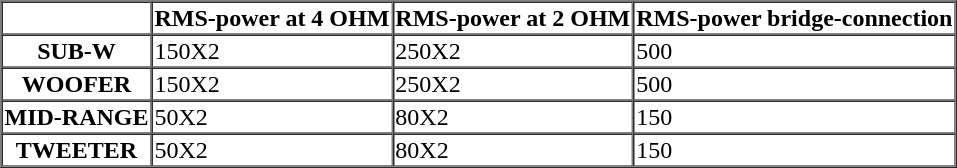<table border=1 cellspacing=0>
<tr>
<th></th>
<th>RMS-power  at 4 OHM</th>
<th>RMS-power  at  2 OHM</th>
<th>RMS-power  bridge-connection</th>
</tr>
<tr>
<th>SUB-W</th>
<td>150X2</td>
<td>250X2</td>
<td>500</td>
</tr>
<tr>
<th>WOOFER</th>
<td>150X2</td>
<td>250X2</td>
<td>500</td>
</tr>
<tr>
<th>MID-RANGE</th>
<td>50X2</td>
<td>80X2</td>
<td>150</td>
</tr>
<tr>
<th>TWEETER</th>
<td>50X2</td>
<td>80X2</td>
<td>150</td>
</tr>
</table>
